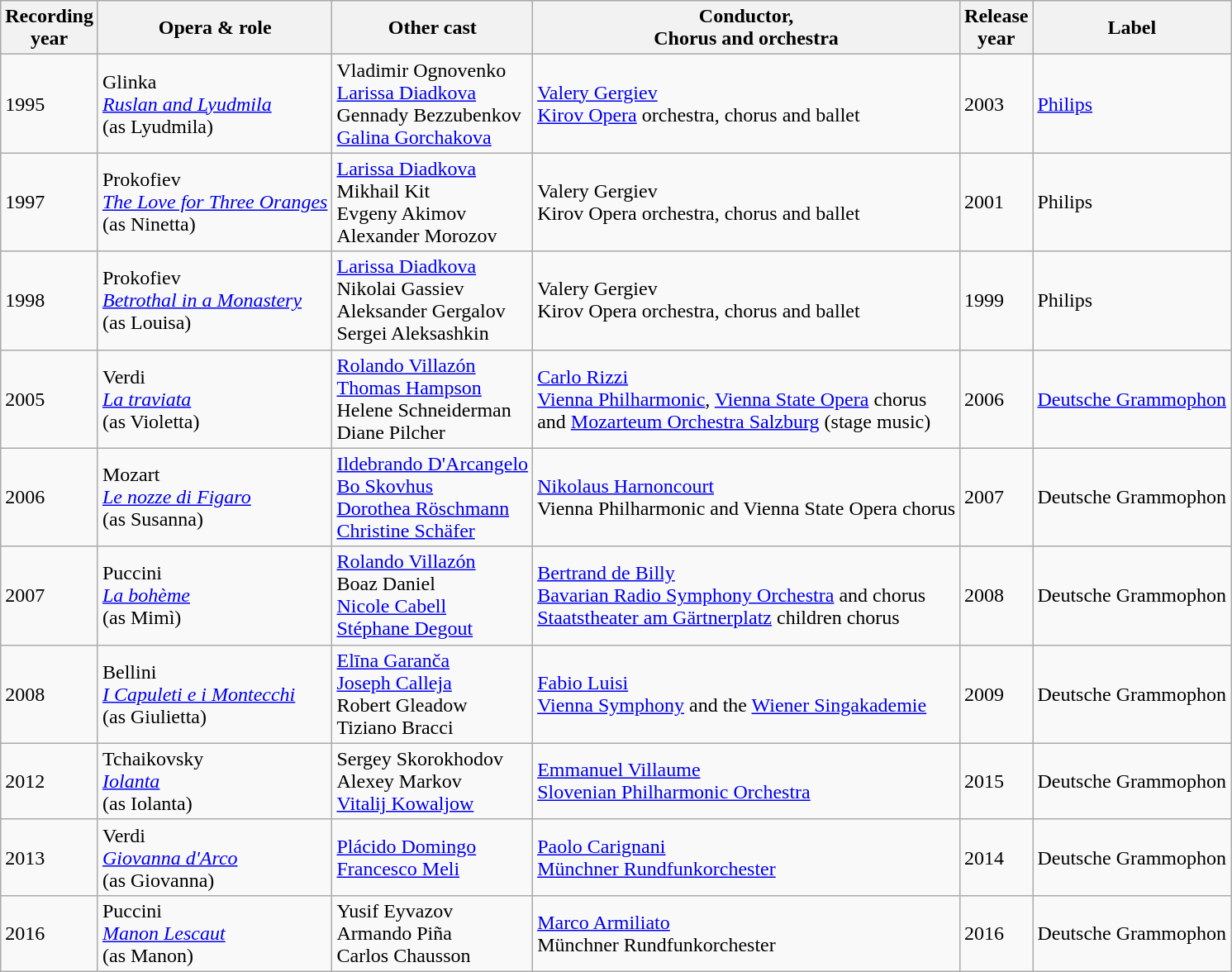<table class="wikitable mw-collapsible">
<tr>
<th>Recording<br>year</th>
<th>Opera & role</th>
<th>Other cast</th>
<th>Conductor,<br>Chorus and orchestra</th>
<th>Release<br>year</th>
<th>Label</th>
</tr>
<tr>
<td>1995</td>
<td>Glinka<br><em><a href='#'>Ruslan and Lyudmila</a></em><br>(as Lyudmila)</td>
<td>Vladimir Ognovenko<br><a href='#'>Larissa Diadkova</a><br>Gennady Bezzubenkov<br><a href='#'>Galina Gorchakova</a></td>
<td><a href='#'>Valery Gergiev</a><br><a href='#'>Kirov Opera</a> orchestra, chorus and ballet</td>
<td>2003</td>
<td><a href='#'>Philips</a></td>
</tr>
<tr>
<td>1997</td>
<td>Prokofiev<br><em><a href='#'>The Love for Three Oranges</a></em><br>(as Ninetta)</td>
<td><a href='#'>Larissa Diadkova</a><br>Mikhail Kit<br>Evgeny Akimov<br>Alexander Morozov</td>
<td>Valery Gergiev<br>Kirov Opera orchestra, chorus and ballet</td>
<td>2001</td>
<td>Philips</td>
</tr>
<tr>
<td>1998</td>
<td>Prokofiev<br><em><a href='#'>Betrothal in a Monastery</a></em><br>(as Louisa)</td>
<td><a href='#'>Larissa Diadkova</a><br>Nikolai Gassiev<br>Aleksander Gergalov<br>Sergei Aleksashkin</td>
<td>Valery Gergiev<br>Kirov Opera orchestra, chorus and ballet</td>
<td>1999</td>
<td>Philips</td>
</tr>
<tr>
<td>2005</td>
<td>Verdi<br><em><a href='#'>La traviata</a></em><br>(as Violetta)</td>
<td><a href='#'>Rolando Villazón</a><br><a href='#'>Thomas Hampson</a><br>Helene Schneiderman<br>Diane Pilcher</td>
<td><a href='#'>Carlo Rizzi</a><br><a href='#'>Vienna Philharmonic</a>, <a href='#'>Vienna State Opera</a> chorus<br>and <a href='#'>Mozarteum Orchestra Salzburg</a> (stage music)</td>
<td>2006</td>
<td><a href='#'>Deutsche Grammophon</a></td>
</tr>
<tr>
<td>2006</td>
<td>Mozart<br><em><a href='#'>Le nozze di Figaro</a></em><br>(as Susanna)</td>
<td><a href='#'>Ildebrando D'Arcangelo</a><br><a href='#'>Bo Skovhus</a><br><a href='#'>Dorothea Röschmann</a><br><a href='#'>Christine Schäfer</a></td>
<td><a href='#'>Nikolaus Harnoncourt</a><br>Vienna Philharmonic and Vienna State Opera chorus</td>
<td>2007</td>
<td>Deutsche Grammophon</td>
</tr>
<tr>
<td>2007</td>
<td>Puccini<br><em><a href='#'>La bohème</a></em><br>(as Mimì)</td>
<td><a href='#'>Rolando Villazón</a><br>Boaz Daniel<br><a href='#'>Nicole Cabell</a><br><a href='#'>Stéphane Degout</a></td>
<td><a href='#'>Bertrand de Billy</a><br><a href='#'>Bavarian Radio Symphony Orchestra</a> and chorus<br><a href='#'>Staatstheater am Gärtnerplatz</a> children chorus</td>
<td>2008</td>
<td>Deutsche Grammophon</td>
</tr>
<tr>
<td>2008</td>
<td>Bellini<br><em><a href='#'>I Capuleti e i Montecchi</a></em><br>(as Giulietta)</td>
<td><a href='#'>Elīna Garanča</a><br><a href='#'>Joseph Calleja</a><br>Robert Gleadow<br>Tiziano Bracci</td>
<td><a href='#'>Fabio Luisi</a><br><a href='#'>Vienna Symphony</a> and the <a href='#'>Wiener Singakademie</a></td>
<td>2009</td>
<td>Deutsche Grammophon</td>
</tr>
<tr>
<td>2012</td>
<td>Tchaikovsky<br><em><a href='#'>Iolanta</a></em><br>(as Iolanta)</td>
<td>Sergey Skorokhodov<br>Alexey Markov<br><a href='#'>Vitalij Kowaljow</a></td>
<td><a href='#'>Emmanuel Villaume</a><br><a href='#'>Slovenian Philharmonic Orchestra</a></td>
<td>2015</td>
<td>Deutsche Grammophon</td>
</tr>
<tr>
<td>2013</td>
<td>Verdi<br><em><a href='#'>Giovanna d'Arco</a></em><br>(as Giovanna)</td>
<td><a href='#'>Plácido Domingo</a><br><a href='#'>Francesco Meli</a></td>
<td><a href='#'>Paolo Carignani</a><br><a href='#'>Münchner Rundfunkorchester</a></td>
<td>2014</td>
<td>Deutsche Grammophon</td>
</tr>
<tr>
<td>2016</td>
<td>Puccini<br><em><a href='#'>Manon Lescaut</a></em><br>(as Manon)</td>
<td>Yusif Eyvazov<br>Armando Piña<br>Carlos Chausson</td>
<td><a href='#'>Marco Armiliato</a><br>Münchner Rundfunkorchester</td>
<td>2016</td>
<td>Deutsche Grammophon</td>
</tr>
</table>
